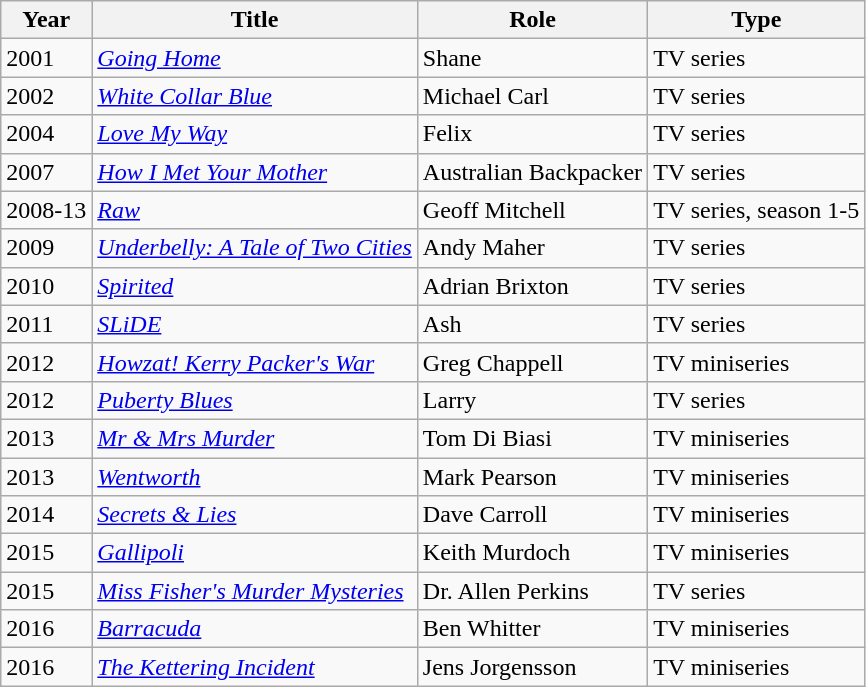<table class="wikitable">
<tr>
<th>Year</th>
<th>Title</th>
<th>Role</th>
<th>Type</th>
</tr>
<tr>
<td>2001</td>
<td><em><a href='#'>Going Home</a></em></td>
<td>Shane</td>
<td>TV series</td>
</tr>
<tr>
<td>2002</td>
<td><em><a href='#'>White Collar Blue</a></em></td>
<td>Michael Carl</td>
<td>TV series</td>
</tr>
<tr>
<td>2004</td>
<td><em><a href='#'>Love My Way</a></em></td>
<td>Felix</td>
<td>TV series</td>
</tr>
<tr>
<td>2007</td>
<td><em><a href='#'>How I Met Your Mother</a></em></td>
<td>Australian Backpacker</td>
<td>TV series</td>
</tr>
<tr>
<td>2008-13</td>
<td><em><a href='#'>Raw</a></em></td>
<td>Geoff Mitchell</td>
<td>TV series, season 1-5</td>
</tr>
<tr>
<td>2009</td>
<td><em><a href='#'>Underbelly: A Tale of Two Cities</a></em></td>
<td>Andy Maher</td>
<td>TV series</td>
</tr>
<tr>
<td>2010</td>
<td><em><a href='#'>Spirited</a></em></td>
<td>Adrian Brixton</td>
<td>TV series</td>
</tr>
<tr>
<td>2011</td>
<td><em><a href='#'>SLiDE</a></em></td>
<td>Ash</td>
<td>TV series</td>
</tr>
<tr>
<td>2012</td>
<td><em><a href='#'>Howzat! Kerry Packer's War</a></em></td>
<td>Greg Chappell</td>
<td>TV miniseries</td>
</tr>
<tr>
<td>2012</td>
<td><em><a href='#'>Puberty Blues</a></em></td>
<td>Larry</td>
<td>TV series</td>
</tr>
<tr>
<td>2013</td>
<td><em><a href='#'>Mr & Mrs Murder</a></em></td>
<td>Tom Di Biasi</td>
<td>TV miniseries</td>
</tr>
<tr>
<td>2013</td>
<td><em><a href='#'>Wentworth</a></em></td>
<td>Mark Pearson</td>
<td>TV miniseries</td>
</tr>
<tr>
<td>2014</td>
<td><em><a href='#'>Secrets & Lies</a></em></td>
<td>Dave Carroll</td>
<td>TV miniseries</td>
</tr>
<tr>
<td>2015</td>
<td><em><a href='#'>Gallipoli</a></em></td>
<td>Keith Murdoch</td>
<td>TV miniseries</td>
</tr>
<tr>
<td>2015</td>
<td><em><a href='#'>Miss Fisher's Murder Mysteries</a></em></td>
<td>Dr. Allen Perkins</td>
<td>TV series</td>
</tr>
<tr>
<td>2016</td>
<td><em><a href='#'>Barracuda</a></em></td>
<td>Ben Whitter</td>
<td>TV miniseries</td>
</tr>
<tr>
<td>2016</td>
<td><em><a href='#'>The Kettering Incident</a></em></td>
<td>Jens Jorgensson</td>
<td>TV miniseries</td>
</tr>
</table>
